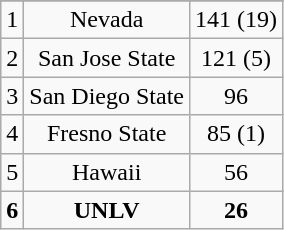<table class="wikitable" style="display: inline-table;">
<tr align="center">
</tr>
<tr align="center">
<td>1</td>
<td>Nevada</td>
<td>141 (19)</td>
</tr>
<tr align="center">
<td>2</td>
<td>San Jose State</td>
<td>121 (5)</td>
</tr>
<tr align="center">
<td>3</td>
<td>San Diego State</td>
<td>96</td>
</tr>
<tr align="center">
<td>4</td>
<td>Fresno State</td>
<td>85 (1)</td>
</tr>
<tr align="center">
<td>5</td>
<td>Hawaii</td>
<td>56</td>
</tr>
<tr align="center">
<td><strong>6</strong></td>
<td><strong>UNLV</strong></td>
<td><strong>26</strong></td>
</tr>
</table>
